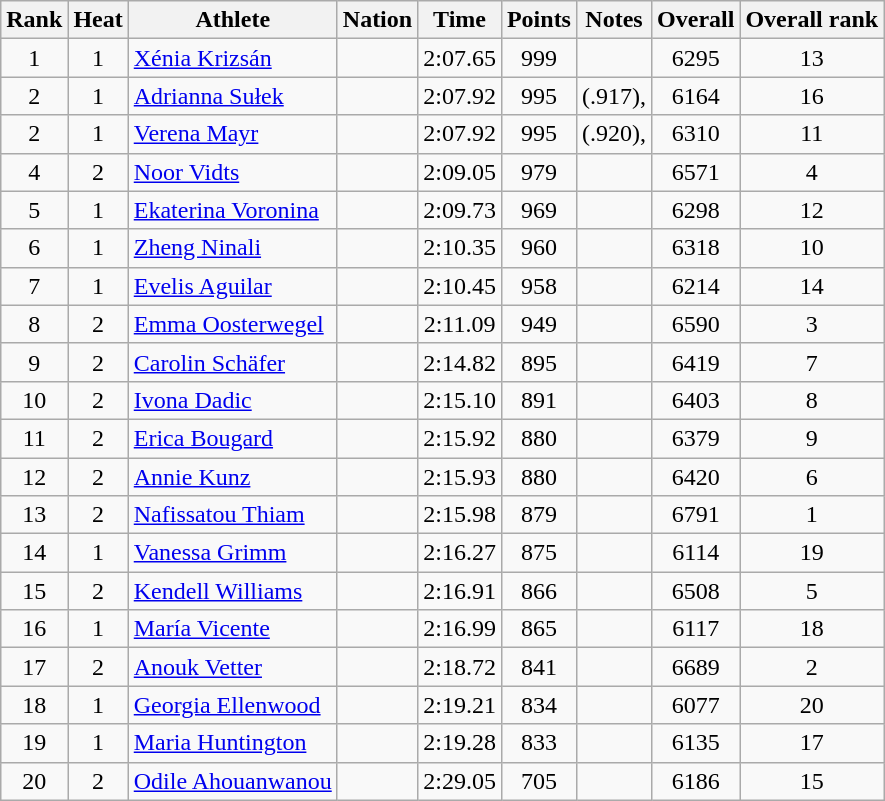<table class="wikitable sortable" style="text-align:center">
<tr>
<th>Rank</th>
<th>Heat</th>
<th>Athlete</th>
<th>Nation</th>
<th>Time</th>
<th>Points</th>
<th>Notes</th>
<th>Overall</th>
<th>Overall rank</th>
</tr>
<tr>
<td>1</td>
<td>1</td>
<td align="left"><a href='#'>Xénia Krizsán</a></td>
<td align="left"></td>
<td>2:07.65</td>
<td>999</td>
<td></td>
<td>6295</td>
<td>13</td>
</tr>
<tr>
<td>2</td>
<td>1</td>
<td align="left"><a href='#'>Adrianna Sułek</a></td>
<td align="left"></td>
<td>2:07.92</td>
<td>995</td>
<td>(.917), </td>
<td>6164</td>
<td>16</td>
</tr>
<tr>
<td>2</td>
<td>1</td>
<td align="left"><a href='#'>Verena Mayr</a></td>
<td align="left"></td>
<td>2:07.92</td>
<td>995</td>
<td>(.920), </td>
<td>6310</td>
<td>11</td>
</tr>
<tr>
<td>4</td>
<td>2</td>
<td align="left"><a href='#'>Noor Vidts</a></td>
<td align="left"></td>
<td>2:09.05</td>
<td>979</td>
<td></td>
<td>6571</td>
<td>4</td>
</tr>
<tr>
<td>5</td>
<td>1</td>
<td align="left"><a href='#'>Ekaterina Voronina</a></td>
<td align="left"></td>
<td>2:09.73</td>
<td>969</td>
<td></td>
<td>6298</td>
<td>12</td>
</tr>
<tr>
<td>6</td>
<td>1</td>
<td align="left"><a href='#'>Zheng Ninali</a></td>
<td align="left"></td>
<td>2:10.35</td>
<td>960</td>
<td></td>
<td>6318</td>
<td>10</td>
</tr>
<tr>
<td>7</td>
<td>1</td>
<td align="left"><a href='#'>Evelis Aguilar</a></td>
<td align="left"></td>
<td>2:10.45</td>
<td>958</td>
<td></td>
<td>6214</td>
<td>14</td>
</tr>
<tr>
<td>8</td>
<td>2</td>
<td align="left"><a href='#'>Emma Oosterwegel</a></td>
<td align="left"></td>
<td>2:11.09</td>
<td>949</td>
<td></td>
<td>6590</td>
<td>3</td>
</tr>
<tr>
<td>9</td>
<td>2</td>
<td align="left"><a href='#'>Carolin Schäfer</a></td>
<td align="left"></td>
<td>2:14.82</td>
<td>895</td>
<td></td>
<td>6419</td>
<td>7</td>
</tr>
<tr>
<td>10</td>
<td>2</td>
<td align="left"><a href='#'>Ivona Dadic</a></td>
<td align="left"></td>
<td>2:15.10</td>
<td>891</td>
<td></td>
<td>6403</td>
<td>8</td>
</tr>
<tr>
<td>11</td>
<td>2</td>
<td align="left"><a href='#'>Erica Bougard</a></td>
<td align="left"></td>
<td>2:15.92</td>
<td>880</td>
<td></td>
<td>6379</td>
<td>9</td>
</tr>
<tr>
<td>12</td>
<td>2</td>
<td align="left"><a href='#'>Annie Kunz</a></td>
<td align="left"></td>
<td>2:15.93</td>
<td>880</td>
<td></td>
<td>6420</td>
<td>6</td>
</tr>
<tr>
<td>13</td>
<td>2</td>
<td align="left"><a href='#'>Nafissatou Thiam</a></td>
<td align="left"></td>
<td>2:15.98</td>
<td>879</td>
<td></td>
<td>6791</td>
<td>1</td>
</tr>
<tr>
<td>14</td>
<td>1</td>
<td align="left"><a href='#'>Vanessa Grimm</a></td>
<td align="left"></td>
<td>2:16.27</td>
<td>875</td>
<td></td>
<td>6114</td>
<td>19</td>
</tr>
<tr>
<td>15</td>
<td>2</td>
<td align="left"><a href='#'>Kendell Williams</a></td>
<td align="left"></td>
<td>2:16.91</td>
<td>866</td>
<td></td>
<td>6508</td>
<td>5</td>
</tr>
<tr>
<td>16</td>
<td>1</td>
<td align="left"><a href='#'>María Vicente</a></td>
<td align="left"></td>
<td>2:16.99</td>
<td>865</td>
<td></td>
<td>6117</td>
<td>18</td>
</tr>
<tr>
<td>17</td>
<td>2</td>
<td align="left"><a href='#'>Anouk Vetter</a></td>
<td align="left"></td>
<td>2:18.72</td>
<td>841</td>
<td></td>
<td>6689</td>
<td>2</td>
</tr>
<tr>
<td>18</td>
<td>1</td>
<td align="left"><a href='#'>Georgia Ellenwood</a></td>
<td align="left"></td>
<td>2:19.21</td>
<td>834</td>
<td></td>
<td>6077</td>
<td>20</td>
</tr>
<tr>
<td>19</td>
<td>1</td>
<td align="left"><a href='#'>Maria Huntington</a></td>
<td align="left"></td>
<td>2:19.28</td>
<td>833</td>
<td></td>
<td>6135</td>
<td>17</td>
</tr>
<tr>
<td>20</td>
<td>2</td>
<td align="left"><a href='#'>Odile Ahouanwanou</a></td>
<td align="left"></td>
<td>2:29.05</td>
<td>705</td>
<td></td>
<td>6186</td>
<td>15</td>
</tr>
</table>
